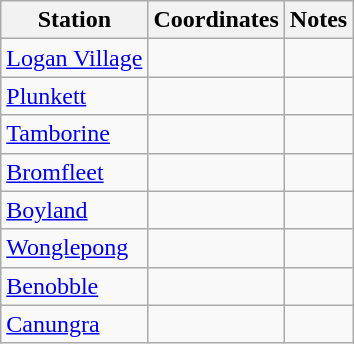<table class="wikitable">
<tr>
<th>Station</th>
<th>Coordinates</th>
<th>Notes</th>
</tr>
<tr>
<td><a href='#'>Logan Village</a></td>
<td></td>
<td></td>
</tr>
<tr>
<td><a href='#'>Plunkett</a></td>
<td></td>
<td></td>
</tr>
<tr>
<td><a href='#'>Tamborine</a></td>
<td></td>
<td></td>
</tr>
<tr>
<td><a href='#'>Bromfleet</a></td>
<td></td>
<td></td>
</tr>
<tr>
<td><a href='#'>Boyland</a></td>
<td></td>
<td></td>
</tr>
<tr>
<td><a href='#'>Wonglepong</a></td>
<td></td>
<td></td>
</tr>
<tr>
<td><a href='#'>Benobble</a></td>
<td></td>
<td></td>
</tr>
<tr>
<td><a href='#'>Canungra</a></td>
<td></td>
<td></td>
</tr>
</table>
